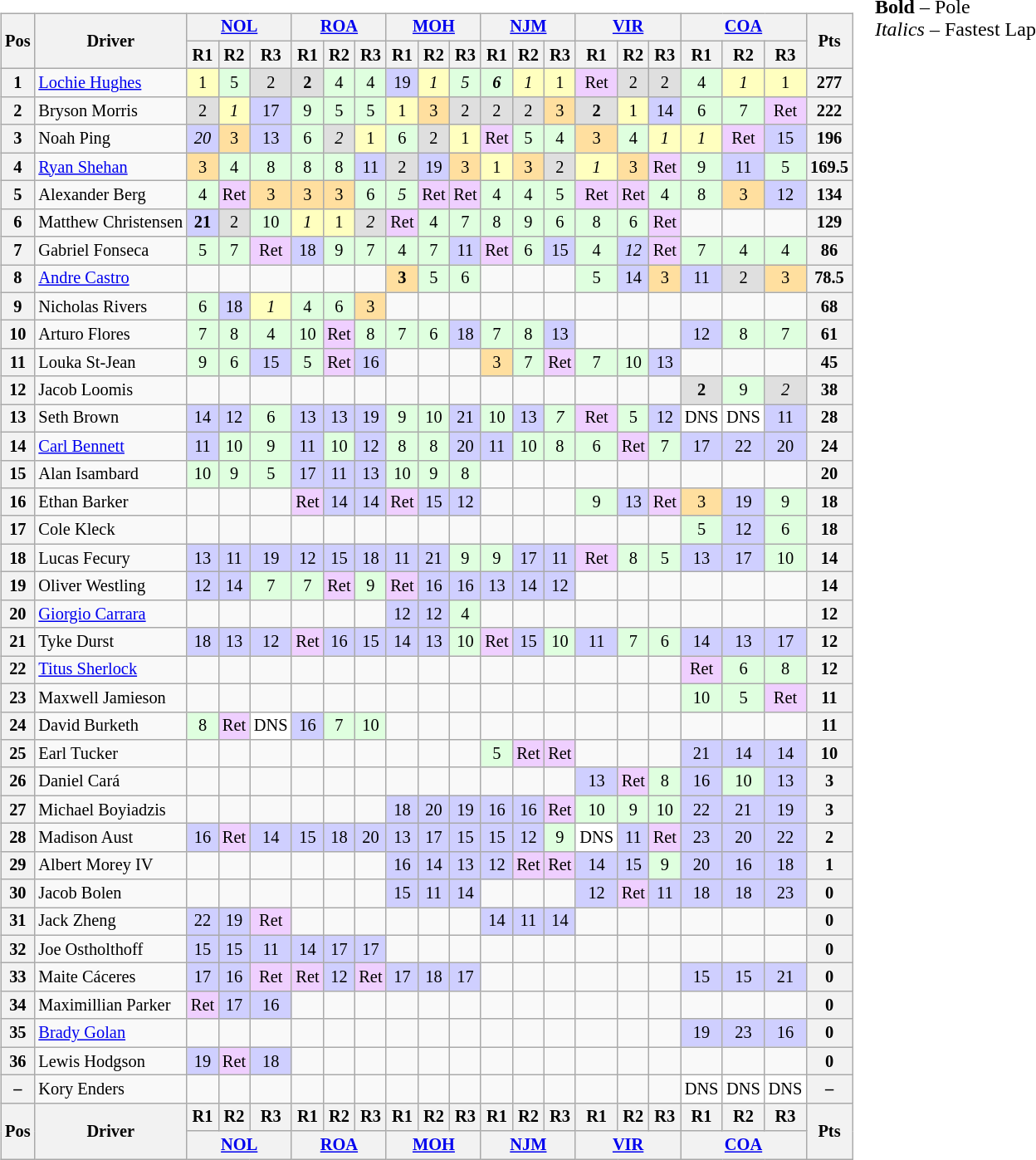<table>
<tr>
<td><br><table class="wikitable" style="font-size:85%; text-align:center">
<tr style="background:#f9f9f9">
<th rowspan=2>Pos</th>
<th rowspan=2>Driver</th>
<th colspan=3><a href='#'>NOL</a></th>
<th colspan=3><a href='#'>ROA</a></th>
<th colspan=3><a href='#'>MOH</a></th>
<th colspan=3><a href='#'>NJM</a></th>
<th colspan=3><a href='#'>VIR</a></th>
<th colspan=3><a href='#'>COA</a></th>
<th rowspan=2>Pts</th>
</tr>
<tr>
<th>R1</th>
<th>R2</th>
<th>R3</th>
<th>R1</th>
<th>R2</th>
<th>R3</th>
<th>R1</th>
<th>R2</th>
<th>R3</th>
<th>R1</th>
<th>R2</th>
<th>R3</th>
<th>R1</th>
<th>R2</th>
<th>R3</th>
<th>R1</th>
<th>R2</th>
<th>R3</th>
</tr>
<tr>
<th>1</th>
<td style="text-align:left"> <a href='#'>Lochie Hughes</a></td>
<td style="background:#ffffbf">1</td>
<td style="background:#dfffdf">5</td>
<td style="background:#dfdfdf">2</td>
<td style="background:#dfdfdf"><strong>2</strong></td>
<td style="background:#dfffdf">4</td>
<td style="background:#dfffdf">4</td>
<td style="background:#cfcfff">19</td>
<td style="background:#ffffbf"><em>1</em></td>
<td style="background:#dfffdf"><em>5</em></td>
<td style="background:#dfffdf"><strong><em>6</em></strong></td>
<td style="background:#ffffbf"><em>1</em></td>
<td style="background:#ffffbf">1</td>
<td style="background:#efcfff">Ret</td>
<td style="background:#dfdfdf">2</td>
<td style="background:#dfdfdf">2</td>
<td style="background:#dfffdf">4</td>
<td style="background:#ffffbf"><em>1</em></td>
<td style="background:#ffffbf">1</td>
<th>277</th>
</tr>
<tr>
<th>2</th>
<td style="text-align:left"> Bryson Morris</td>
<td style="background:#dfdfdf">2</td>
<td style="background:#ffffbf"><em>1</em></td>
<td style="background:#cfcfff">17</td>
<td style="background:#dfffdf">9</td>
<td style="background:#dfffdf">5</td>
<td style="background:#dfffdf">5</td>
<td style="background:#ffffbf">1</td>
<td style="background:#ffdf9f">3</td>
<td style="background:#dfdfdf">2</td>
<td style="background:#dfdfdf">2</td>
<td style="background:#dfdfdf">2</td>
<td style="background:#ffdf9f">3</td>
<td style="background:#dfdfdf"><strong>2</strong></td>
<td style="background:#ffffbf">1</td>
<td style="background:#cfcfff">14</td>
<td style="background:#dfffdf">6</td>
<td style="background:#dfffdf">7</td>
<td style="background:#efcfff">Ret</td>
<th>222</th>
</tr>
<tr>
<th>3</th>
<td style="text-align:left"> Noah Ping</td>
<td style="background:#cfcfff"><em>20</em></td>
<td style="background:#ffdf9f">3</td>
<td style="background:#cfcfff">13</td>
<td style="background:#dfffdf">6</td>
<td style="background:#dfdfdf"><em>2</em></td>
<td style="background:#ffffbf">1</td>
<td style="background:#dfffdf">6</td>
<td style="background:#dfdfdf">2</td>
<td style="background:#ffffbf">1</td>
<td style="background:#efcfff">Ret</td>
<td style="background:#dfffdf">5</td>
<td style="background:#dfffdf">4</td>
<td style="background:#ffdf9f">3</td>
<td style="background:#dfffdf">4</td>
<td style="background:#ffffbf"><em>1</em></td>
<td style="background:#ffffbf"><em>1</em></td>
<td style="background:#efcfff">Ret</td>
<td style="background:#cfcfff">15</td>
<th>196</th>
</tr>
<tr>
<th>4</th>
<td style="text-align:left"> <a href='#'>Ryan Shehan</a></td>
<td style="background:#ffdf9f">3</td>
<td style="background:#dfffdf">4</td>
<td style="background:#dfffdf">8</td>
<td style="background:#dfffdf">8</td>
<td style="background:#dfffdf">8</td>
<td style="background:#cfcfff">11</td>
<td style="background:#dfdfdf">2</td>
<td style="background:#cfcfff">19</td>
<td style="background:#ffdf9f">3</td>
<td style="background:#ffffbf">1</td>
<td style="background:#ffdf9f">3</td>
<td style="background:#dfdfdf">2</td>
<td style="background:#ffffbf"><em>1</em></td>
<td style="background:#ffdf9f">3</td>
<td style="background:#efcfff">Ret</td>
<td style="background:#dfffdf">9</td>
<td style="background:#cfcfff">11</td>
<td style="background:#dfffdf">5</td>
<th>169.5</th>
</tr>
<tr>
<th>5</th>
<td style="text-align:left"> Alexander Berg</td>
<td style="background:#dfffdf">4</td>
<td style="background:#efcfff">Ret</td>
<td style="background:#ffdf9f">3</td>
<td style="background:#ffdf9f">3</td>
<td style="background:#ffdf9f">3</td>
<td style="background:#dfffdf">6</td>
<td style="background:#dfffdf"><em>5</em></td>
<td style="background:#efcfff">Ret</td>
<td style="background:#efcfff">Ret</td>
<td style="background:#dfffdf">4</td>
<td style="background:#dfffdf">4</td>
<td style="background:#dfffdf">5</td>
<td style="background:#efcfff">Ret</td>
<td style="background:#efcfff">Ret</td>
<td style="background:#dfffdf">4</td>
<td style="background:#dfffdf">8</td>
<td style="background:#ffdf9f">3</td>
<td style="background:#cfcfff">12</td>
<th>134</th>
</tr>
<tr>
<th>6</th>
<td style="text-align:left" nowrap=""> Matthew Christensen</td>
<td style="background:#cfcfff"><strong>21</strong></td>
<td style="background:#dfdfdf">2</td>
<td style="background:#dfffdf">10</td>
<td style="background:#ffffbf"><em>1</em></td>
<td style="background:#ffffbf">1</td>
<td style="background:#dfdfdf"><em>2</em></td>
<td style="background:#efcfff">Ret</td>
<td style="background:#dfffdf">4</td>
<td style="background:#dfffdf">7</td>
<td style="background:#dfffdf">8</td>
<td style="background:#dfffdf">9</td>
<td style="background:#dfffdf">6</td>
<td style="background:#dfffdf">8</td>
<td style="background:#dfffdf">6</td>
<td style="background:#efcfff">Ret</td>
<td></td>
<td></td>
<td></td>
<th>129</th>
</tr>
<tr>
<th>7</th>
<td style="text-align:left"> Gabriel Fonseca</td>
<td style="background:#dfffdf">5</td>
<td style="background:#dfffdf">7</td>
<td style="background:#efcfff">Ret</td>
<td style="background:#cfcfff">18</td>
<td style="background:#dfffdf">9</td>
<td style="background:#dfffdf">7</td>
<td style="background:#dfffdf">4</td>
<td style="background:#dfffdf">7</td>
<td style="background:#cfcfff">11</td>
<td style="background:#efcfff">Ret</td>
<td style="background:#dfffdf">6</td>
<td style="background:#cfcfff">15</td>
<td style="background:#dfffdf">4</td>
<td style="background:#cfcfff"><em>12</em></td>
<td style="background:#efcfff">Ret</td>
<td style="background:#dfffdf">7</td>
<td style="background:#dfffdf">4</td>
<td style="background:#dfffdf">4</td>
<th>86</th>
</tr>
<tr>
<th>8</th>
<td style="text-align:left"> <a href='#'>Andre Castro</a></td>
<td></td>
<td></td>
<td></td>
<td></td>
<td></td>
<td></td>
<td style="background:#ffdf9f"><strong>3</strong></td>
<td style="background:#dfffdf">5</td>
<td style="background:#dfffdf">6</td>
<td></td>
<td></td>
<td></td>
<td style="background:#dfffdf">5</td>
<td style="background:#cfcfff">14</td>
<td style="background:#ffdf9f">3</td>
<td style="background:#cfcfff">11</td>
<td style="background:#dfdfdf">2</td>
<td style="background:#ffdf9f">3</td>
<th>78.5</th>
</tr>
<tr>
<th>9</th>
<td style="text-align:left"> Nicholas Rivers</td>
<td style="background:#dfffdf">6</td>
<td style="background:#cfcfff">18</td>
<td style="background:#ffffbf"><em>1</em></td>
<td style="background:#dfffdf">4</td>
<td style="background:#dfffdf">6</td>
<td style="background:#ffdf9f">3</td>
<td></td>
<td></td>
<td></td>
<td></td>
<td></td>
<td></td>
<td></td>
<td></td>
<td></td>
<td></td>
<td></td>
<td></td>
<th>68</th>
</tr>
<tr>
<th>10</th>
<td style="text-align:left"> Arturo Flores</td>
<td style="background:#dfffdf">7</td>
<td style="background:#dfffdf">8</td>
<td style="background:#dfffdf">4</td>
<td style="background:#dfffdf">10</td>
<td style="background:#efcfff">Ret</td>
<td style="background:#dfffdf">8</td>
<td style="background:#dfffdf">7</td>
<td style="background:#dfffdf">6</td>
<td style="background:#cfcfff">18</td>
<td style="background:#dfffdf">7</td>
<td style="background:#dfffdf">8</td>
<td style="background:#cfcfff">13</td>
<td></td>
<td></td>
<td></td>
<td style="background:#cfcfff">12</td>
<td style="background:#dfffdf">8</td>
<td style="background:#dfffdf">7</td>
<th>61</th>
</tr>
<tr>
<th>11</th>
<td style="text-align:left"> Louka St-Jean</td>
<td style="background:#dfffdf">9</td>
<td style="background:#dfffdf">6</td>
<td style="background:#cfcfff">15</td>
<td style="background:#dfffdf">5</td>
<td style="background:#efcfff">Ret</td>
<td style="background:#cfcfff">16</td>
<td></td>
<td></td>
<td></td>
<td style="background:#ffdf9f">3</td>
<td style="background:#dfffdf">7</td>
<td style="background:#efcfff">Ret</td>
<td style="background:#dfffdf">7</td>
<td style="background:#dfffdf">10</td>
<td style="background:#cfcfff">13</td>
<td></td>
<td></td>
<td></td>
<th>45</th>
</tr>
<tr>
<th>12</th>
<td style="text-align:left"> Jacob Loomis</td>
<td></td>
<td></td>
<td></td>
<td></td>
<td></td>
<td></td>
<td></td>
<td></td>
<td></td>
<td></td>
<td></td>
<td></td>
<td></td>
<td></td>
<td></td>
<td style="background:#dfdfdf"><strong>2</strong></td>
<td style="background:#dfffdf">9</td>
<td style="background:#dfdfdf"><em>2</em></td>
<th>38</th>
</tr>
<tr>
<th>13</th>
<td style="text-align:left"> Seth Brown</td>
<td style="background:#cfcfff">14</td>
<td style="background:#cfcfff">12</td>
<td style="background:#dfffdf">6</td>
<td style="background:#cfcfff">13</td>
<td style="background:#cfcfff">13</td>
<td style="background:#cfcfff">19</td>
<td style="background:#dfffdf">9</td>
<td style="background:#dfffdf">10</td>
<td style="background:#cfcfff">21</td>
<td style="background:#dfffdf">10</td>
<td style="background:#cfcfff">13</td>
<td style="background:#dfffdf"><em>7</em></td>
<td style="background:#efcfff">Ret</td>
<td style="background:#dfffdf">5</td>
<td style="background:#cfcfff">12</td>
<td style="background:#ffffff">DNS</td>
<td style="background:#ffffff">DNS</td>
<td style="background:#cfcfff">11</td>
<th>28</th>
</tr>
<tr>
<th>14</th>
<td style="text-align:left"> <a href='#'>Carl Bennett</a></td>
<td style="background:#cfcfff">11</td>
<td style="background:#dfffdf">10</td>
<td style="background:#dfffdf">9</td>
<td style="background:#cfcfff">11</td>
<td style="background:#dfffdf">10</td>
<td style="background:#cfcfff">12</td>
<td style="background:#dfffdf">8</td>
<td style="background:#dfffdf">8</td>
<td style="background:#cfcfff">20</td>
<td style="background:#cfcfff">11</td>
<td style="background:#dfffdf">10</td>
<td style="background:#dfffdf">8</td>
<td style="background:#dfffdf">6</td>
<td style="background:#efcfff">Ret</td>
<td style="background:#dfffdf">7</td>
<td style="background:#cfcfff">17</td>
<td style="background:#cfcfff">22</td>
<td style="background:#cfcfff">20</td>
<th>24</th>
</tr>
<tr>
<th>15</th>
<td style="text-align:left"> Alan Isambard</td>
<td style="background:#dfffdf">10</td>
<td style="background:#dfffdf">9</td>
<td style="background:#dfffdf">5</td>
<td style="background:#cfcfff">17</td>
<td style="background:#cfcfff">11</td>
<td style="background:#cfcfff">13</td>
<td style="background:#dfffdf">10</td>
<td style="background:#dfffdf">9</td>
<td style="background:#dfffdf">8</td>
<td></td>
<td></td>
<td></td>
<td></td>
<td></td>
<td></td>
<td></td>
<td></td>
<td></td>
<th>20</th>
</tr>
<tr>
<th>16</th>
<td style="text-align:left"> Ethan Barker</td>
<td></td>
<td></td>
<td></td>
<td style="background:#efcfff">Ret</td>
<td style="background:#cfcfff">14</td>
<td style="background:#cfcfff">14</td>
<td style="background:#efcfff">Ret</td>
<td style="background:#cfcfff">15</td>
<td style="background:#cfcfff">12</td>
<td></td>
<td></td>
<td></td>
<td style="background:#dfffdf">9</td>
<td style="background:#cfcfff">13</td>
<td style="background:#efcfff">Ret</td>
<td style="background:#ffdf9f">3</td>
<td style="background:#cfcfff">19</td>
<td style="background:#dfffdf">9</td>
<th>18</th>
</tr>
<tr>
<th>17</th>
<td style="text-align:left"> Cole Kleck</td>
<td></td>
<td></td>
<td></td>
<td></td>
<td></td>
<td></td>
<td></td>
<td></td>
<td></td>
<td></td>
<td></td>
<td></td>
<td></td>
<td></td>
<td></td>
<td style="background:#dfffdf">5</td>
<td style="background:#cfcfff">12</td>
<td style="background:#dfffdf">6</td>
<th>18</th>
</tr>
<tr>
<th>18</th>
<td style="text-align:left"> Lucas Fecury</td>
<td style="background:#cfcfff">13</td>
<td style="background:#cfcfff">11</td>
<td style="background:#cfcfff">19</td>
<td style="background:#cfcfff">12</td>
<td style="background:#cfcfff">15</td>
<td style="background:#cfcfff">18</td>
<td style="background:#cfcfff">11</td>
<td style="background:#cfcfff">21</td>
<td style="background:#dfffdf">9</td>
<td style="background:#dfffdf">9</td>
<td style="background:#cfcfff">17</td>
<td style="background:#cfcfff">11</td>
<td style="background:#efcfff">Ret</td>
<td style="background:#dfffdf">8</td>
<td style="background:#dfffdf">5</td>
<td style="background:#cfcfff">13</td>
<td style="background:#cfcfff">17</td>
<td style="background:#dfffdf">10</td>
<th>14</th>
</tr>
<tr>
<th>19</th>
<td style="text-align:left"> Oliver Westling</td>
<td style="background:#cfcfff">12</td>
<td style="background:#cfcfff">14</td>
<td style="background:#dfffdf">7</td>
<td style="background:#dfffdf">7</td>
<td style="background:#efcfff">Ret</td>
<td style="background:#dfffdf">9</td>
<td style="background:#efcfff">Ret</td>
<td style="background:#cfcfff">16</td>
<td style="background:#cfcfff">16</td>
<td style="background:#cfcfff">13</td>
<td style="background:#cfcfff">14</td>
<td style="background:#cfcfff">12</td>
<td></td>
<td></td>
<td></td>
<td></td>
<td></td>
<td></td>
<th>14</th>
</tr>
<tr>
<th>20</th>
<td style="text-align:left"> <a href='#'>Giorgio Carrara</a></td>
<td></td>
<td></td>
<td></td>
<td></td>
<td></td>
<td></td>
<td style="background:#cfcfff">12</td>
<td style="background:#cfcfff">12</td>
<td style="background:#dfffdf">4</td>
<td></td>
<td></td>
<td></td>
<td></td>
<td></td>
<td></td>
<td></td>
<td></td>
<td></td>
<th>12</th>
</tr>
<tr>
<th>21</th>
<td style="text-align:left"> Tyke Durst</td>
<td style="background:#cfcfff">18</td>
<td style="background:#cfcfff">13</td>
<td style="background:#cfcfff">12</td>
<td style="background:#efcfff">Ret</td>
<td style="background:#cfcfff">16</td>
<td style="background:#cfcfff">15</td>
<td style="background:#cfcfff">14</td>
<td style="background:#cfcfff">13</td>
<td style="background:#dfffdf">10</td>
<td style="background:#efcfff">Ret</td>
<td style="background:#cfcfff">15</td>
<td style="background:#dfffdf">10</td>
<td style="background:#cfcfff">11</td>
<td style="background:#dfffdf">7</td>
<td style="background:#dfffdf">6</td>
<td style="background:#cfcfff">14</td>
<td style="background:#cfcfff">13</td>
<td style="background:#cfcfff">17</td>
<th>12</th>
</tr>
<tr>
<th>22</th>
<td style="text-align:left"> <a href='#'>Titus Sherlock</a></td>
<td></td>
<td></td>
<td></td>
<td></td>
<td></td>
<td></td>
<td></td>
<td></td>
<td></td>
<td></td>
<td></td>
<td></td>
<td></td>
<td></td>
<td></td>
<td style="background:#efcfff">Ret</td>
<td style="background:#dfffdf">6</td>
<td style="background:#dfffdf">8</td>
<th>12</th>
</tr>
<tr>
<th>23</th>
<td style="text-align:left"> Maxwell Jamieson</td>
<td></td>
<td></td>
<td></td>
<td></td>
<td></td>
<td></td>
<td></td>
<td></td>
<td></td>
<td></td>
<td></td>
<td></td>
<td></td>
<td></td>
<td></td>
<td style="background:#dfffdf">10</td>
<td style="background:#dfffdf">5</td>
<td style="background:#efcfff">Ret</td>
<th>11</th>
</tr>
<tr>
<th>24</th>
<td style="text-align:left"> David Burketh</td>
<td style="background:#dfffdf">8</td>
<td style="background:#efcfff">Ret</td>
<td style="background:#ffffff">DNS</td>
<td style="background:#cfcfff">16</td>
<td style="background:#dfffdf">7</td>
<td style="background:#dfffdf">10</td>
<td></td>
<td></td>
<td></td>
<td></td>
<td></td>
<td></td>
<td></td>
<td></td>
<td></td>
<td></td>
<td></td>
<td></td>
<th>11</th>
</tr>
<tr>
<th>25</th>
<td style="text-align:left"> Earl Tucker</td>
<td></td>
<td></td>
<td></td>
<td></td>
<td></td>
<td></td>
<td></td>
<td></td>
<td></td>
<td style="background:#dfffdf">5</td>
<td style="background:#efcfff">Ret</td>
<td style="background:#efcfff">Ret</td>
<td></td>
<td></td>
<td></td>
<td style="background:#cfcfff">21</td>
<td style="background:#cfcfff">14</td>
<td style="background:#cfcfff">14</td>
<th>10</th>
</tr>
<tr>
<th>26</th>
<td style="text-align:left"> Daniel Cará</td>
<td></td>
<td></td>
<td></td>
<td></td>
<td></td>
<td></td>
<td></td>
<td></td>
<td></td>
<td></td>
<td></td>
<td></td>
<td style="background:#cfcfff">13</td>
<td style="background:#efcfff">Ret</td>
<td style="background:#dfffdf">8</td>
<td style="background:#cfcfff">16</td>
<td style="background:#dfffdf">10</td>
<td style="background:#cfcfff">13</td>
<th>3</th>
</tr>
<tr>
<th>27</th>
<td style="text-align:left"> Michael Boyiadzis</td>
<td></td>
<td></td>
<td></td>
<td></td>
<td></td>
<td></td>
<td style="background:#cfcfff">18</td>
<td style="background:#cfcfff">20</td>
<td style="background:#cfcfff">19</td>
<td style="background:#cfcfff">16</td>
<td style="background:#cfcfff">16</td>
<td style="background:#efcfff">Ret</td>
<td style="background:#dfffdf">10</td>
<td style="background:#dfffdf">9</td>
<td style="background:#dfffdf">10</td>
<td style="background:#cfcfff">22</td>
<td style="background:#cfcfff">21</td>
<td style="background:#cfcfff">19</td>
<th>3</th>
</tr>
<tr>
<th>28</th>
<td style="text-align:left"> Madison Aust</td>
<td style="background:#cfcfff">16</td>
<td style="background:#efcfff">Ret</td>
<td style="background:#cfcfff">14</td>
<td style="background:#cfcfff">15</td>
<td style="background:#cfcfff">18</td>
<td style="background:#cfcfff">20</td>
<td style="background:#cfcfff">13</td>
<td style="background:#cfcfff">17</td>
<td style="background:#cfcfff">15</td>
<td style="background:#cfcfff">15</td>
<td style="background:#cfcfff">12</td>
<td style="background:#dfffdf">9</td>
<td style="background:#ffffff">DNS</td>
<td style="background:#cfcfff">11</td>
<td style="background:#efcfff">Ret</td>
<td style="background:#cfcfff">23</td>
<td style="background:#cfcfff">20</td>
<td style="background:#cfcfff">22</td>
<th>2</th>
</tr>
<tr>
<th>29</th>
<td style="text-align:left"> Albert Morey IV</td>
<td></td>
<td></td>
<td></td>
<td></td>
<td></td>
<td></td>
<td style="background:#cfcfff">16</td>
<td style="background:#cfcfff">14</td>
<td style="background:#cfcfff">13</td>
<td style="background:#cfcfff">12</td>
<td style="background:#efcfff">Ret</td>
<td style="background:#efcfff">Ret</td>
<td style="background:#cfcfff">14</td>
<td style="background:#cfcfff">15</td>
<td style="background:#dfffdf">9</td>
<td style="background:#cfcfff">20</td>
<td style="background:#cfcfff">16</td>
<td style="background:#cfcfff">18</td>
<th>1</th>
</tr>
<tr>
<th>30</th>
<td style="text-align:left"> Jacob Bolen</td>
<td></td>
<td></td>
<td></td>
<td></td>
<td></td>
<td></td>
<td style="background:#cfcfff">15</td>
<td style="background:#cfcfff">11</td>
<td style="background:#cfcfff">14</td>
<td></td>
<td></td>
<td></td>
<td style="background:#cfcfff">12</td>
<td style="background:#efcfff">Ret</td>
<td style="background:#cfcfff">11</td>
<td style="background:#cfcfff">18</td>
<td style="background:#cfcfff">18</td>
<td style="background:#cfcfff">23</td>
<th>0</th>
</tr>
<tr>
<th>31</th>
<td style="text-align:left"> Jack Zheng</td>
<td style="background:#cfcfff">22</td>
<td style="background:#cfcfff">19</td>
<td style="background:#efcfff">Ret</td>
<td></td>
<td></td>
<td></td>
<td></td>
<td></td>
<td></td>
<td style="background:#cfcfff">14</td>
<td style="background:#cfcfff">11</td>
<td style="background:#cfcfff">14</td>
<td></td>
<td></td>
<td></td>
<td></td>
<td></td>
<td></td>
<th>0</th>
</tr>
<tr>
<th>32</th>
<td style="text-align:left"> Joe Ostholthoff</td>
<td style="background:#cfcfff">15</td>
<td style="background:#cfcfff">15</td>
<td style="background:#cfcfff">11</td>
<td style="background:#cfcfff">14</td>
<td style="background:#cfcfff">17</td>
<td style="background:#cfcfff">17</td>
<td></td>
<td></td>
<td></td>
<td></td>
<td></td>
<td></td>
<td></td>
<td></td>
<td></td>
<td></td>
<td></td>
<td></td>
<th>0</th>
</tr>
<tr>
<th>33</th>
<td style="text-align:left"> Maite Cáceres</td>
<td style="background:#cfcfff">17</td>
<td style="background:#cfcfff">16</td>
<td style="background:#efcfff">Ret</td>
<td style="background:#efcfff">Ret</td>
<td style="background:#cfcfff">12</td>
<td style="background:#efcfff">Ret</td>
<td style="background:#cfcfff">17</td>
<td style="background:#cfcfff">18</td>
<td style="background:#cfcfff">17</td>
<td></td>
<td></td>
<td></td>
<td></td>
<td></td>
<td></td>
<td style="background:#cfcfff">15</td>
<td style="background:#cfcfff">15</td>
<td style="background:#cfcfff">21</td>
<th>0</th>
</tr>
<tr>
<th>34</th>
<td style="text-align:left"> Maximillian Parker</td>
<td style="background:#efcfff">Ret</td>
<td style="background:#cfcfff">17</td>
<td style="background:#cfcfff">16</td>
<td></td>
<td></td>
<td></td>
<td></td>
<td></td>
<td></td>
<td></td>
<td></td>
<td></td>
<td></td>
<td></td>
<td></td>
<td></td>
<td></td>
<td></td>
<th>0</th>
</tr>
<tr>
<th>35</th>
<td style="text-align:left"> <a href='#'>Brady Golan</a></td>
<td></td>
<td></td>
<td></td>
<td></td>
<td></td>
<td></td>
<td></td>
<td></td>
<td></td>
<td></td>
<td></td>
<td></td>
<td></td>
<td></td>
<td></td>
<td style="background:#cfcfff">19</td>
<td style="background:#cfcfff">23</td>
<td style="background:#cfcfff">16</td>
<th>0</th>
</tr>
<tr>
<th>36</th>
<td style="text-align:left"> Lewis Hodgson</td>
<td style="background:#cfcfff">19</td>
<td style="background:#efcfff">Ret</td>
<td style="background:#cfcfff">18</td>
<td></td>
<td></td>
<td></td>
<td></td>
<td></td>
<td></td>
<td></td>
<td></td>
<td></td>
<td></td>
<td></td>
<td></td>
<td></td>
<td></td>
<td></td>
<th>0</th>
</tr>
<tr>
<th>–</th>
<td style="text-align:left"> Kory Enders</td>
<td></td>
<td></td>
<td></td>
<td></td>
<td></td>
<td></td>
<td></td>
<td></td>
<td></td>
<td></td>
<td></td>
<td></td>
<td></td>
<td></td>
<td></td>
<td style="background:#ffffff">DNS</td>
<td style="background:#ffffff">DNS</td>
<td style="background:#ffffff">DNS</td>
<th>–</th>
</tr>
<tr>
<th rowspan=2>Pos</th>
<th rowspan=2>Driver</th>
<th>R1</th>
<th>R2</th>
<th>R3</th>
<th>R1</th>
<th>R2</th>
<th>R3</th>
<th>R1</th>
<th>R2</th>
<th>R3</th>
<th>R1</th>
<th>R2</th>
<th>R3</th>
<th>R1</th>
<th>R2</th>
<th>R3</th>
<th>R1</th>
<th>R2</th>
<th>R3</th>
<th rowspan=2>Pts</th>
</tr>
<tr>
<th colspan=3><a href='#'>NOL</a></th>
<th colspan=3><a href='#'>ROA</a></th>
<th colspan=3><a href='#'>MOH</a></th>
<th colspan=3><a href='#'>NJM</a></th>
<th colspan=3><a href='#'>VIR</a></th>
<th colspan=3><a href='#'>COA</a></th>
</tr>
</table>
</td>
<td style="vertical-align:top"><br> <span><strong>Bold</strong> – Pole<br><em>Italics</em> – Fastest Lap</span></td>
</tr>
</table>
